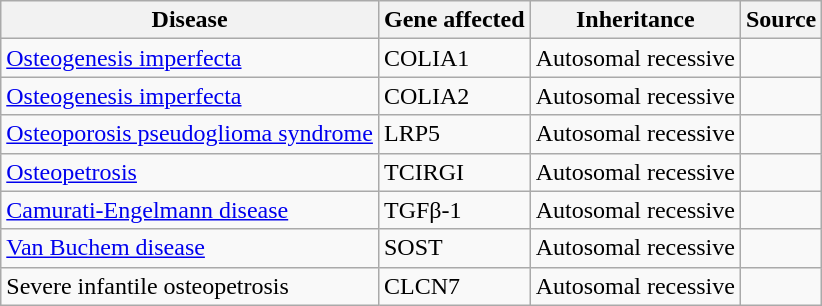<table class="wikitable">
<tr>
<th>Disease</th>
<th>Gene affected</th>
<th>Inheritance</th>
<th>Source</th>
</tr>
<tr>
<td><a href='#'>Osteogenesis imperfecta</a></td>
<td>COLIA1</td>
<td>Autosomal recessive</td>
<td></td>
</tr>
<tr>
<td><a href='#'>Osteogenesis imperfecta</a></td>
<td>COLIA2</td>
<td>Autosomal recessive</td>
<td></td>
</tr>
<tr>
<td><a href='#'>Osteoporosis pseudoglioma syndrome</a></td>
<td>LRP5</td>
<td>Autosomal recessive</td>
<td></td>
</tr>
<tr>
<td><a href='#'>Osteopetrosis</a></td>
<td>TCIRGI</td>
<td>Autosomal recessive</td>
<td></td>
</tr>
<tr>
<td><a href='#'>Camurati-Engelmann disease</a></td>
<td>TGFβ-1</td>
<td>Autosomal recessive</td>
<td></td>
</tr>
<tr>
<td><a href='#'>Van Buchem disease</a></td>
<td>SOST</td>
<td>Autosomal recessive</td>
<td></td>
</tr>
<tr>
<td>Severe infantile osteopetrosis</td>
<td>CLCN7</td>
<td>Autosomal recessive</td>
<td></td>
</tr>
</table>
